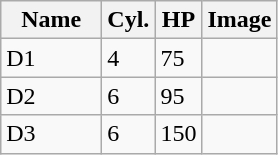<table class= "wikitable sortable">
<tr>
<th width= 60px>Name</th>
<th width= px>Cyl.</th>
<th width= px>HP</th>
<th width= px>Image</th>
</tr>
<tr>
<td>D1</td>
<td>4</td>
<td>75</td>
<td></td>
</tr>
<tr>
<td>D2</td>
<td>6</td>
<td>95</td>
<td></td>
</tr>
<tr>
<td>D3</td>
<td>6</td>
<td>150</td>
<td></td>
</tr>
</table>
